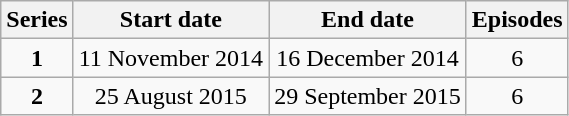<table class="wikitable" style="text-align:center;">
<tr>
<th>Series</th>
<th>Start date</th>
<th>End date</th>
<th>Episodes</th>
</tr>
<tr>
<td><strong>1</strong></td>
<td>11 November 2014</td>
<td>16 December 2014</td>
<td>6</td>
</tr>
<tr>
<td><strong>2</strong></td>
<td>25 August 2015</td>
<td>29 September 2015</td>
<td>6</td>
</tr>
</table>
